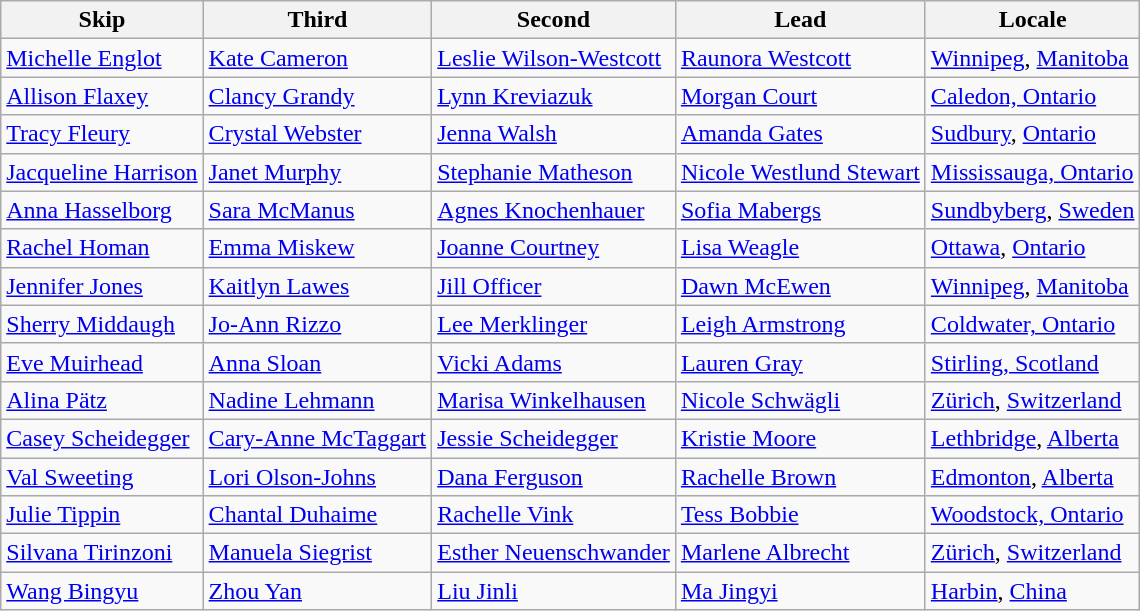<table class=wikitable>
<tr>
<th>Skip</th>
<th>Third</th>
<th>Second</th>
<th>Lead</th>
<th>Locale</th>
</tr>
<tr>
<td><a href='#'>Michelle Englot</a></td>
<td><a href='#'>Kate Cameron</a></td>
<td><a href='#'>Leslie Wilson-Westcott</a></td>
<td><a href='#'>Raunora Westcott</a></td>
<td> <a href='#'>Winnipeg</a>, <a href='#'>Manitoba</a></td>
</tr>
<tr>
<td><a href='#'>Allison Flaxey</a></td>
<td><a href='#'>Clancy Grandy</a></td>
<td><a href='#'>Lynn Kreviazuk</a></td>
<td><a href='#'>Morgan Court</a></td>
<td> <a href='#'>Caledon, Ontario</a></td>
</tr>
<tr>
<td><a href='#'>Tracy Fleury</a></td>
<td><a href='#'>Crystal Webster</a></td>
<td><a href='#'>Jenna Walsh</a></td>
<td><a href='#'>Amanda Gates</a></td>
<td> <a href='#'>Sudbury</a>, <a href='#'>Ontario</a></td>
</tr>
<tr>
<td><a href='#'>Jacqueline Harrison</a></td>
<td><a href='#'>Janet Murphy</a></td>
<td><a href='#'>Stephanie Matheson</a></td>
<td><a href='#'>Nicole Westlund Stewart</a></td>
<td> <a href='#'>Mississauga, Ontario</a></td>
</tr>
<tr>
<td><a href='#'>Anna Hasselborg</a></td>
<td><a href='#'>Sara McManus</a></td>
<td><a href='#'>Agnes Knochenhauer</a></td>
<td><a href='#'>Sofia Mabergs</a></td>
<td> <a href='#'>Sundbyberg</a>, <a href='#'>Sweden</a></td>
</tr>
<tr>
<td><a href='#'>Rachel Homan</a></td>
<td><a href='#'>Emma Miskew</a></td>
<td><a href='#'>Joanne Courtney</a></td>
<td><a href='#'>Lisa Weagle</a></td>
<td> <a href='#'>Ottawa</a>, <a href='#'>Ontario</a></td>
</tr>
<tr>
<td><a href='#'>Jennifer Jones</a></td>
<td><a href='#'>Kaitlyn Lawes</a></td>
<td><a href='#'>Jill Officer</a></td>
<td><a href='#'>Dawn McEwen</a></td>
<td> <a href='#'>Winnipeg</a>, <a href='#'>Manitoba</a></td>
</tr>
<tr>
<td><a href='#'>Sherry Middaugh</a></td>
<td><a href='#'>Jo-Ann Rizzo</a></td>
<td><a href='#'>Lee Merklinger</a></td>
<td><a href='#'>Leigh Armstrong</a></td>
<td> <a href='#'>Coldwater, Ontario</a></td>
</tr>
<tr>
<td><a href='#'>Eve Muirhead</a></td>
<td><a href='#'>Anna Sloan</a></td>
<td><a href='#'>Vicki Adams</a></td>
<td><a href='#'>Lauren Gray</a></td>
<td> <a href='#'>Stirling, Scotland</a></td>
</tr>
<tr>
<td><a href='#'>Alina Pätz</a></td>
<td><a href='#'>Nadine Lehmann</a></td>
<td><a href='#'>Marisa Winkelhausen</a></td>
<td><a href='#'>Nicole Schwägli</a></td>
<td> <a href='#'>Zürich</a>, <a href='#'>Switzerland</a></td>
</tr>
<tr>
<td><a href='#'>Casey Scheidegger</a></td>
<td><a href='#'>Cary-Anne McTaggart</a></td>
<td><a href='#'>Jessie Scheidegger</a></td>
<td><a href='#'>Kristie Moore</a></td>
<td> <a href='#'>Lethbridge</a>, <a href='#'>Alberta</a></td>
</tr>
<tr>
<td><a href='#'>Val Sweeting</a></td>
<td><a href='#'>Lori Olson-Johns</a></td>
<td><a href='#'>Dana Ferguson</a></td>
<td><a href='#'>Rachelle Brown</a></td>
<td> <a href='#'>Edmonton</a>, <a href='#'>Alberta</a></td>
</tr>
<tr>
<td><a href='#'>Julie Tippin</a></td>
<td><a href='#'>Chantal Duhaime</a></td>
<td><a href='#'>Rachelle Vink</a></td>
<td><a href='#'>Tess Bobbie</a></td>
<td> <a href='#'>Woodstock, Ontario</a></td>
</tr>
<tr>
<td><a href='#'>Silvana Tirinzoni</a></td>
<td><a href='#'>Manuela Siegrist</a></td>
<td><a href='#'>Esther Neuenschwander</a></td>
<td><a href='#'>Marlene Albrecht</a></td>
<td> <a href='#'>Zürich</a>, <a href='#'>Switzerland</a></td>
</tr>
<tr>
<td><a href='#'>Wang Bingyu</a></td>
<td><a href='#'>Zhou Yan</a></td>
<td><a href='#'>Liu Jinli</a></td>
<td><a href='#'>Ma Jingyi</a></td>
<td> <a href='#'>Harbin</a>, <a href='#'>China</a></td>
</tr>
</table>
